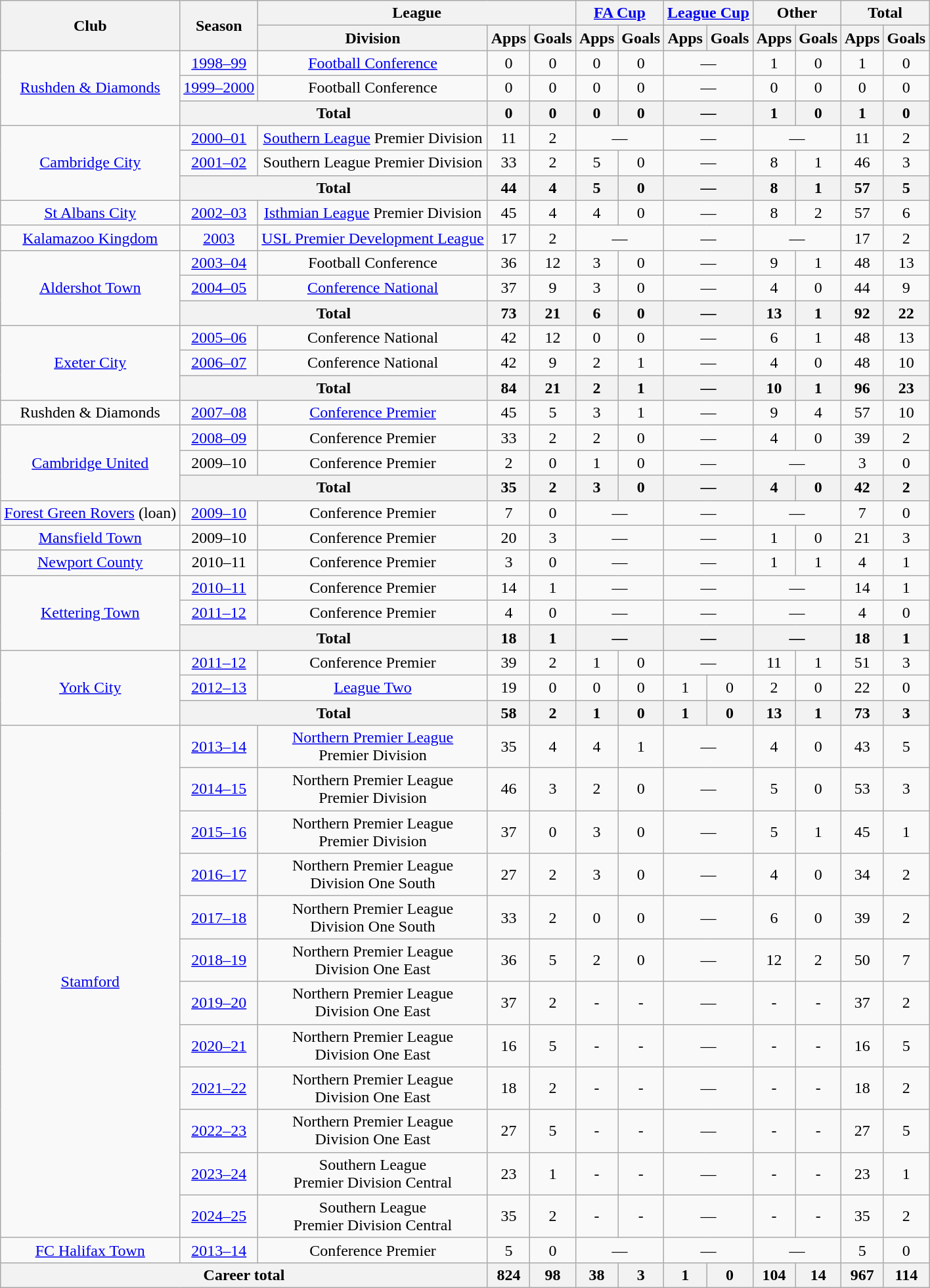<table class=wikitable style=text-align:center>
<tr>
<th rowspan=2>Club</th>
<th rowspan=2>Season</th>
<th colspan=3>League</th>
<th colspan=2><a href='#'>FA Cup</a></th>
<th colspan=2><a href='#'>League Cup</a></th>
<th colspan=2>Other</th>
<th colspan=2>Total</th>
</tr>
<tr>
<th>Division</th>
<th>Apps</th>
<th>Goals</th>
<th>Apps</th>
<th>Goals</th>
<th>Apps</th>
<th>Goals</th>
<th>Apps</th>
<th>Goals</th>
<th>Apps</th>
<th>Goals</th>
</tr>
<tr>
<td rowspan=3><a href='#'>Rushden & Diamonds</a></td>
<td><a href='#'>1998–99</a></td>
<td><a href='#'>Football Conference</a></td>
<td>0</td>
<td>0</td>
<td>0</td>
<td>0</td>
<td colspan=2>—</td>
<td>1</td>
<td>0</td>
<td>1</td>
<td>0</td>
</tr>
<tr>
<td><a href='#'>1999–2000</a></td>
<td>Football Conference</td>
<td>0</td>
<td>0</td>
<td>0</td>
<td>0</td>
<td colspan=2>—</td>
<td>0</td>
<td>0</td>
<td>0</td>
<td>0</td>
</tr>
<tr>
<th colspan=2>Total</th>
<th>0</th>
<th>0</th>
<th>0</th>
<th>0</th>
<th colspan=2>—</th>
<th>1</th>
<th>0</th>
<th>1</th>
<th>0</th>
</tr>
<tr>
<td rowspan=3><a href='#'>Cambridge City</a></td>
<td><a href='#'>2000–01</a></td>
<td><a href='#'>Southern League</a> Premier Division</td>
<td>11</td>
<td>2</td>
<td colspan=2>—</td>
<td colspan=2>—</td>
<td colspan=2>—</td>
<td>11</td>
<td>2</td>
</tr>
<tr>
<td><a href='#'>2001–02</a></td>
<td>Southern League Premier Division</td>
<td>33</td>
<td>2</td>
<td>5</td>
<td>0</td>
<td colspan=2>—</td>
<td>8</td>
<td>1</td>
<td>46</td>
<td>3</td>
</tr>
<tr>
<th colspan=2>Total</th>
<th>44</th>
<th>4</th>
<th>5</th>
<th>0</th>
<th colspan=2>—</th>
<th>8</th>
<th>1</th>
<th>57</th>
<th>5</th>
</tr>
<tr>
<td><a href='#'>St Albans City</a></td>
<td><a href='#'>2002–03</a></td>
<td><a href='#'>Isthmian League</a> Premier Division</td>
<td>45</td>
<td>4</td>
<td>4</td>
<td>0</td>
<td colspan=2>—</td>
<td>8</td>
<td>2</td>
<td>57</td>
<td>6</td>
</tr>
<tr>
<td><a href='#'>Kalamazoo Kingdom</a></td>
<td><a href='#'>2003</a></td>
<td><a href='#'>USL Premier Development League</a></td>
<td>17</td>
<td>2</td>
<td colspan=2>—</td>
<td colspan=2>—</td>
<td colspan=2>—</td>
<td>17</td>
<td>2</td>
</tr>
<tr>
<td rowspan=3><a href='#'>Aldershot Town</a></td>
<td><a href='#'>2003–04</a></td>
<td>Football Conference</td>
<td>36</td>
<td>12</td>
<td>3</td>
<td>0</td>
<td colspan=2>—</td>
<td>9</td>
<td>1</td>
<td>48</td>
<td>13</td>
</tr>
<tr>
<td><a href='#'>2004–05</a></td>
<td><a href='#'>Conference National</a></td>
<td>37</td>
<td>9</td>
<td>3</td>
<td>0</td>
<td colspan=2>—</td>
<td>4</td>
<td>0</td>
<td>44</td>
<td>9</td>
</tr>
<tr>
<th colspan=2>Total</th>
<th>73</th>
<th>21</th>
<th>6</th>
<th>0</th>
<th colspan=2>—</th>
<th>13</th>
<th>1</th>
<th>92</th>
<th>22</th>
</tr>
<tr>
<td rowspan=3><a href='#'>Exeter City</a></td>
<td><a href='#'>2005–06</a></td>
<td>Conference National</td>
<td>42</td>
<td>12</td>
<td>0</td>
<td>0</td>
<td colspan=2>—</td>
<td>6</td>
<td>1</td>
<td>48</td>
<td>13</td>
</tr>
<tr>
<td><a href='#'>2006–07</a></td>
<td>Conference National</td>
<td>42</td>
<td>9</td>
<td>2</td>
<td>1</td>
<td colspan=2>—</td>
<td>4</td>
<td>0</td>
<td>48</td>
<td>10</td>
</tr>
<tr>
<th colspan=2>Total</th>
<th>84</th>
<th>21</th>
<th>2</th>
<th>1</th>
<th colspan=2>—</th>
<th>10</th>
<th>1</th>
<th>96</th>
<th>23</th>
</tr>
<tr>
<td>Rushden & Diamonds</td>
<td><a href='#'>2007–08</a></td>
<td><a href='#'>Conference Premier</a></td>
<td>45</td>
<td>5</td>
<td>3</td>
<td>1</td>
<td colspan=2>—</td>
<td>9</td>
<td>4</td>
<td>57</td>
<td>10</td>
</tr>
<tr>
<td rowspan=3><a href='#'>Cambridge United</a></td>
<td><a href='#'>2008–09</a></td>
<td>Conference Premier</td>
<td>33</td>
<td>2</td>
<td>2</td>
<td>0</td>
<td colspan=2>—</td>
<td>4</td>
<td>0</td>
<td>39</td>
<td>2</td>
</tr>
<tr>
<td>2009–10</td>
<td>Conference Premier</td>
<td>2</td>
<td>0</td>
<td>1</td>
<td>0</td>
<td colspan=2>—</td>
<td colspan=2>—</td>
<td>3</td>
<td>0</td>
</tr>
<tr>
<th colspan=2>Total</th>
<th>35</th>
<th>2</th>
<th>3</th>
<th>0</th>
<th colspan=2>—</th>
<th>4</th>
<th>0</th>
<th>42</th>
<th>2</th>
</tr>
<tr>
<td><a href='#'>Forest Green Rovers</a> (loan)</td>
<td><a href='#'>2009–10</a></td>
<td>Conference Premier</td>
<td>7</td>
<td>0</td>
<td colspan=2>—</td>
<td colspan=2>—</td>
<td colspan=2>—</td>
<td>7</td>
<td>0</td>
</tr>
<tr>
<td><a href='#'>Mansfield Town</a></td>
<td>2009–10</td>
<td>Conference Premier</td>
<td>20</td>
<td>3</td>
<td colspan=2>—</td>
<td colspan=2>—</td>
<td>1</td>
<td>0</td>
<td>21</td>
<td>3</td>
</tr>
<tr>
<td><a href='#'>Newport County</a></td>
<td>2010–11</td>
<td>Conference Premier</td>
<td>3</td>
<td>0</td>
<td colspan=2>—</td>
<td colspan=2>—</td>
<td>1</td>
<td>1</td>
<td>4</td>
<td>1</td>
</tr>
<tr>
<td rowspan=3><a href='#'>Kettering Town</a></td>
<td><a href='#'>2010–11</a></td>
<td>Conference Premier</td>
<td>14</td>
<td>1</td>
<td colspan=2>—</td>
<td colspan=2>—</td>
<td colspan=2>—</td>
<td>14</td>
<td>1</td>
</tr>
<tr>
<td><a href='#'>2011–12</a></td>
<td>Conference Premier</td>
<td>4</td>
<td>0</td>
<td colspan=2>—</td>
<td colspan=2>—</td>
<td colspan=2>—</td>
<td>4</td>
<td>0</td>
</tr>
<tr>
<th colspan=2>Total</th>
<th>18</th>
<th>1</th>
<th colspan=2>—</th>
<th colspan=2>—</th>
<th colspan=2>—</th>
<th>18</th>
<th>1</th>
</tr>
<tr>
<td rowspan=3><a href='#'>York City</a></td>
<td><a href='#'>2011–12</a></td>
<td>Conference Premier</td>
<td>39</td>
<td>2</td>
<td>1</td>
<td>0</td>
<td colspan=2>—</td>
<td>11</td>
<td>1</td>
<td>51</td>
<td>3</td>
</tr>
<tr>
<td><a href='#'>2012–13</a></td>
<td><a href='#'>League Two</a></td>
<td>19</td>
<td>0</td>
<td>0</td>
<td>0</td>
<td>1</td>
<td>0</td>
<td>2</td>
<td>0</td>
<td>22</td>
<td>0</td>
</tr>
<tr>
<th colspan=2>Total</th>
<th>58</th>
<th>2</th>
<th>1</th>
<th>0</th>
<th>1</th>
<th>0</th>
<th>13</th>
<th>1</th>
<th>73</th>
<th>3</th>
</tr>
<tr>
<td rowspan=12><a href='#'>Stamford</a></td>
<td><a href='#'>2013–14</a></td>
<td><a href='#'>Northern Premier League</a><br>Premier Division</td>
<td>35</td>
<td>4</td>
<td>4</td>
<td>1</td>
<td colspan=2>—</td>
<td>4</td>
<td>0</td>
<td>43</td>
<td>5</td>
</tr>
<tr>
<td><a href='#'>2014–15</a></td>
<td>Northern Premier League<br>Premier Division</td>
<td>46</td>
<td>3</td>
<td>2</td>
<td>0</td>
<td colspan=2>—</td>
<td>5</td>
<td>0</td>
<td>53</td>
<td>3</td>
</tr>
<tr>
<td><a href='#'>2015–16</a></td>
<td>Northern Premier League<br>Premier Division</td>
<td>37</td>
<td>0</td>
<td>3</td>
<td>0</td>
<td colspan=2>—</td>
<td>5</td>
<td>1</td>
<td>45</td>
<td>1</td>
</tr>
<tr>
<td><a href='#'>2016–17</a></td>
<td>Northern Premier League<br>Division One South</td>
<td>27</td>
<td>2</td>
<td>3</td>
<td>0</td>
<td colspan=2>—</td>
<td>4</td>
<td>0</td>
<td>34</td>
<td>2</td>
</tr>
<tr>
<td><a href='#'>2017–18</a></td>
<td>Northern Premier League<br>Division One South</td>
<td>33</td>
<td>2</td>
<td>0</td>
<td>0</td>
<td colspan=2>—</td>
<td>6</td>
<td>0</td>
<td>39</td>
<td>2</td>
</tr>
<tr>
<td><a href='#'>2018–19</a></td>
<td>Northern Premier League<br>Division One East</td>
<td>36</td>
<td>5</td>
<td>2</td>
<td>0</td>
<td colspan=2>—</td>
<td>12</td>
<td>2</td>
<td>50</td>
<td>7</td>
</tr>
<tr>
<td><a href='#'>2019–20</a></td>
<td>Northern Premier League<br>Division One East</td>
<td>37</td>
<td>2</td>
<td>-</td>
<td>-</td>
<td colspan=2>—</td>
<td>-</td>
<td>-</td>
<td>37</td>
<td>2</td>
</tr>
<tr>
<td><a href='#'>2020–21</a></td>
<td>Northern Premier League<br>Division One East</td>
<td>16</td>
<td>5</td>
<td>-</td>
<td>-</td>
<td colspan=2>—</td>
<td>-</td>
<td>-</td>
<td>16</td>
<td>5</td>
</tr>
<tr>
<td><a href='#'>2021–22</a></td>
<td>Northern Premier League<br>Division One East</td>
<td>18</td>
<td>2</td>
<td>-</td>
<td>-</td>
<td colspan=2>—</td>
<td>-</td>
<td>-</td>
<td>18</td>
<td>2</td>
</tr>
<tr>
<td><a href='#'>2022–23</a></td>
<td>Northern Premier League<br>Division One East</td>
<td>27</td>
<td>5</td>
<td>-</td>
<td>-</td>
<td colspan=2>—</td>
<td>-</td>
<td>-</td>
<td>27</td>
<td>5</td>
</tr>
<tr>
<td><a href='#'>2023–24</a></td>
<td>Southern League<br>Premier Division Central</td>
<td>23</td>
<td>1</td>
<td>-</td>
<td>-</td>
<td colspan=2>—</td>
<td>-</td>
<td>-</td>
<td>23</td>
<td>1</td>
</tr>
<tr>
<td><a href='#'>2024–25</a></td>
<td>Southern League<br>Premier Division Central</td>
<td>35</td>
<td>2</td>
<td>-</td>
<td>-</td>
<td colspan=2>—</td>
<td>-</td>
<td>-</td>
<td>35</td>
<td>2</td>
</tr>
<tr>
<td><a href='#'>FC Halifax Town</a></td>
<td><a href='#'>2013–14</a></td>
<td>Conference Premier</td>
<td>5</td>
<td>0</td>
<td colspan=2>—</td>
<td colspan=2>—</td>
<td colspan=2>—</td>
<td>5</td>
<td>0</td>
</tr>
<tr>
<th colspan=3>Career total</th>
<th>824</th>
<th>98</th>
<th>38</th>
<th>3</th>
<th>1</th>
<th>0</th>
<th>104</th>
<th>14</th>
<th>967</th>
<th>114</th>
</tr>
</table>
